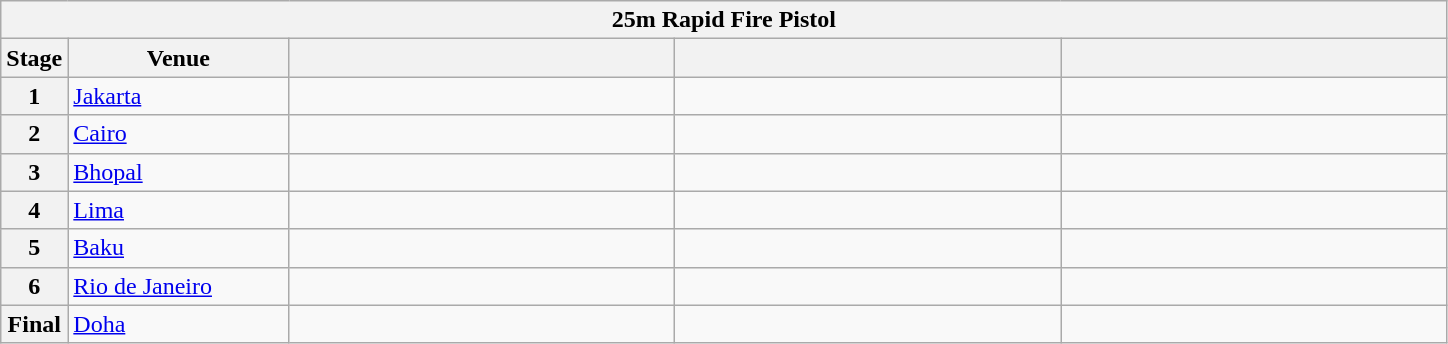<table class="wikitable">
<tr>
<th colspan="5">25m Rapid Fire Pistol</th>
</tr>
<tr>
<th>Stage</th>
<th width=140>Venue</th>
<th width=250></th>
<th width=250></th>
<th width=250></th>
</tr>
<tr>
<th>1</th>
<td> <a href='#'>Jakarta</a></td>
<td></td>
<td></td>
<td></td>
</tr>
<tr>
<th>2</th>
<td> <a href='#'>Cairo</a></td>
<td></td>
<td></td>
<td></td>
</tr>
<tr>
<th>3</th>
<td> <a href='#'>Bhopal</a></td>
<td></td>
<td></td>
<td></td>
</tr>
<tr>
<th>4</th>
<td> <a href='#'>Lima</a></td>
<td></td>
<td></td>
<td></td>
</tr>
<tr>
<th>5</th>
<td> <a href='#'>Baku</a></td>
<td></td>
<td></td>
<td></td>
</tr>
<tr>
<th>6</th>
<td> <a href='#'>Rio de Janeiro</a></td>
<td></td>
<td></td>
<td></td>
</tr>
<tr>
<th>Final</th>
<td> <a href='#'>Doha</a></td>
<td></td>
<td></td>
<td></td>
</tr>
</table>
